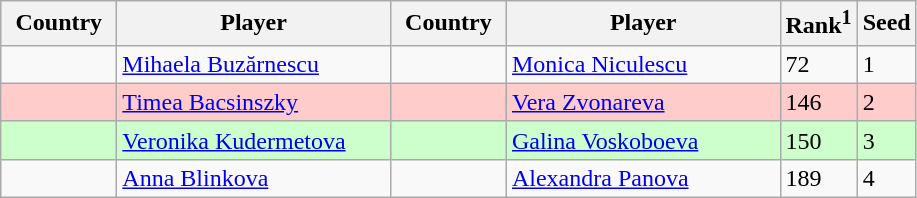<table class="sortable wikitable">
<tr>
<th width="70">Country</th>
<th width="175">Player</th>
<th width="70">Country</th>
<th width="175">Player</th>
<th>Rank<sup>1</sup></th>
<th>Seed</th>
</tr>
<tr>
<td></td>
<td><a href='#'>Mihaela Buzărnescu</a></td>
<td></td>
<td><a href='#'>Monica Niculescu</a></td>
<td>72</td>
<td>1</td>
</tr>
<tr style="background:#fcc;">
<td></td>
<td><a href='#'>Timea Bacsinszky</a></td>
<td></td>
<td><a href='#'>Vera Zvonareva</a></td>
<td>146</td>
<td>2</td>
</tr>
<tr style="background:#cfc;">
<td></td>
<td><a href='#'>Veronika Kudermetova</a></td>
<td></td>
<td><a href='#'>Galina Voskoboeva</a></td>
<td>150</td>
<td>3</td>
</tr>
<tr>
<td></td>
<td><a href='#'>Anna Blinkova</a></td>
<td></td>
<td><a href='#'>Alexandra Panova</a></td>
<td>189</td>
<td>4</td>
</tr>
</table>
